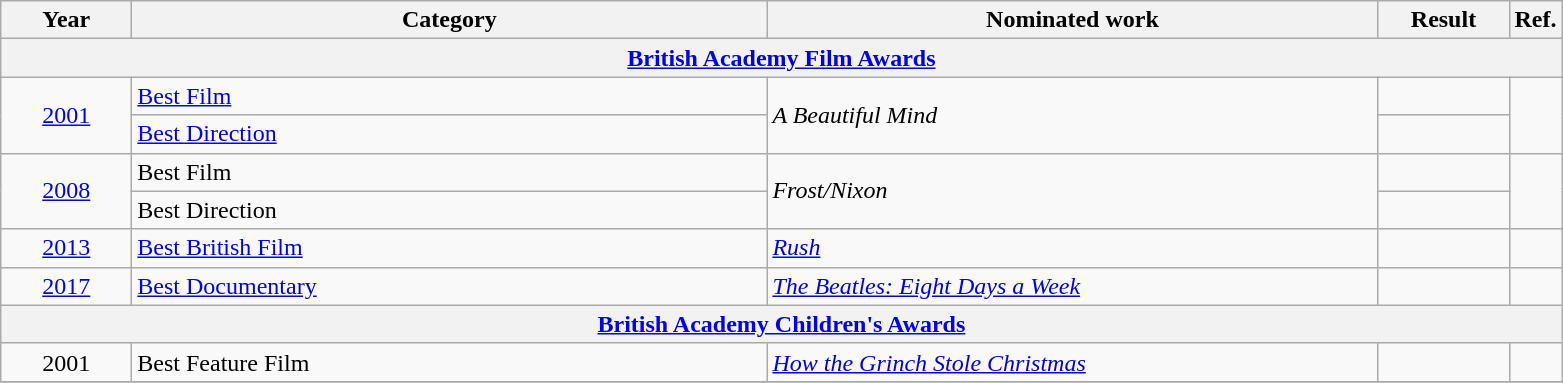<table class=wikitable>
<tr>
<th scope="col" style="width:5em;">Year</th>
<th scope="col" style="width:26em;">Category</th>
<th scope="col" style="width:25em;">Nominated work</th>
<th scope="col" style="width:5em;">Result</th>
<th>Ref.</th>
</tr>
<tr>
<th colspan="5" align="center"><a href='#'>British Academy Film Awards</a></th>
</tr>
<tr>
<td style="text-align:center;", rowspan="2"><a href='#'>2001</a></td>
<td><a href='#'>Best Film</a></td>
<td rowspan="2"><em>A Beautiful Mind</em></td>
<td></td>
<td rowspan="2" style="text-align:center;"></td>
</tr>
<tr>
<td><a href='#'>Best Direction</a></td>
<td></td>
</tr>
<tr>
<td style="text-align:center;", rowspan="2"><a href='#'>2008</a></td>
<td>Best Film</td>
<td rowspan="2"><em>Frost/Nixon</em></td>
<td></td>
<td rowspan="2" style="text-align:center;"></td>
</tr>
<tr>
<td>Best Direction</td>
<td></td>
</tr>
<tr>
<td style="text-align:center;"><a href='#'>2013</a></td>
<td><a href='#'>Best British Film</a></td>
<td><em><a href='#'>Rush</a></em></td>
<td></td>
<td style="text-align:center;"></td>
</tr>
<tr>
<td style="text-align:center;"><a href='#'>2017</a></td>
<td><a href='#'>Best Documentary</a></td>
<td><em><a href='#'>The Beatles: Eight Days a Week</a></em></td>
<td></td>
<td style="text-align:center;"></td>
</tr>
<tr>
<th colspan="5" align="center"><a href='#'>British Academy Children's Awards</a></th>
</tr>
<tr>
<td style="text-align:center;">2001</td>
<td>Best Feature Film</td>
<td><em><a href='#'>How the Grinch Stole Christmas</a></em></td>
<td></td>
<td style="text-align:center;"></td>
</tr>
<tr>
</tr>
</table>
